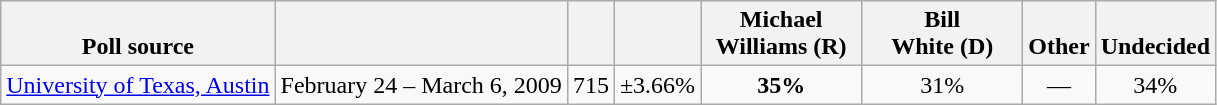<table class="wikitable" style="text-align:center">
<tr valign=bottom>
<th>Poll source</th>
<th></th>
<th></th>
<th></th>
<th style="width:100px;">Michael<br>Williams (R)</th>
<th style="width:100px;">Bill<br>White (D)</th>
<th>Other</th>
<th>Undecided</th>
</tr>
<tr>
<td align=left><a href='#'>University of Texas, Austin</a></td>
<td>February 24 – March 6, 2009</td>
<td>715</td>
<td>±3.66%</td>
<td><strong>35%</strong></td>
<td>31%</td>
<td>—</td>
<td>34%</td>
</tr>
</table>
